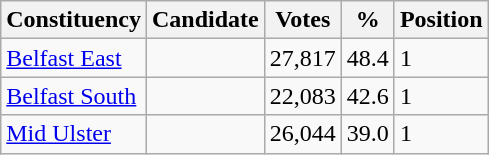<table class="wikitable sortable">
<tr>
<th>Constituency</th>
<th>Candidate</th>
<th>Votes</th>
<th>%</th>
<th>Position</th>
</tr>
<tr>
<td><a href='#'>Belfast East</a></td>
<td></td>
<td>27,817</td>
<td>48.4</td>
<td>1</td>
</tr>
<tr>
<td><a href='#'>Belfast South</a></td>
<td></td>
<td>22,083</td>
<td>42.6</td>
<td>1</td>
</tr>
<tr>
<td><a href='#'>Mid Ulster</a></td>
<td></td>
<td>26,044</td>
<td>39.0</td>
<td>1</td>
</tr>
</table>
